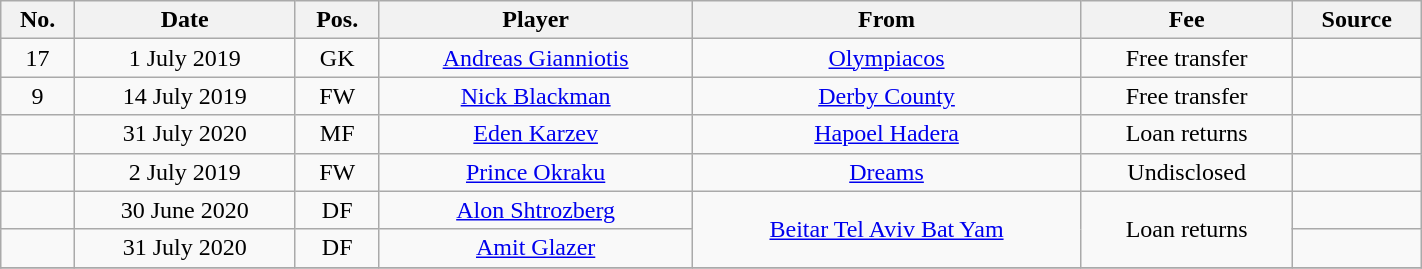<table class="wikitable sortable" style="text-align:center;width:75%;">
<tr>
<th>No.</th>
<th>Date</th>
<th>Pos.</th>
<th>Player</th>
<th>From</th>
<th data-sort-type="currency">Fee</th>
<th>Source</th>
</tr>
<tr>
<td>17</td>
<td>1 July 2019</td>
<td>GK</td>
<td><a href='#'>Andreas Gianniotis</a></td>
<td><a href='#'>Olympiacos</a></td>
<td>Free transfer</td>
<td></td>
</tr>
<tr>
<td>9</td>
<td>14 July 2019</td>
<td>FW</td>
<td><a href='#'>Nick Blackman</a></td>
<td><a href='#'>Derby County</a></td>
<td>Free transfer</td>
<td></td>
</tr>
<tr>
<td></td>
<td>31 July 2020</td>
<td>MF</td>
<td><a href='#'>Eden Karzev</a></td>
<td><a href='#'>Hapoel Hadera</a></td>
<td>Loan returns</td>
<td></td>
</tr>
<tr>
<td></td>
<td>2 July 2019</td>
<td>FW</td>
<td><a href='#'>Prince Okraku</a></td>
<td><a href='#'>Dreams</a></td>
<td>Undisclosed</td>
<td></td>
</tr>
<tr>
<td></td>
<td>30 June 2020</td>
<td>DF</td>
<td><a href='#'>Alon Shtrozberg</a></td>
<td rowspan="2"><a href='#'>Beitar Tel Aviv Bat Yam</a></td>
<td rowspan="2">Loan returns</td>
<td></td>
</tr>
<tr>
<td></td>
<td>31 July 2020</td>
<td>DF</td>
<td><a href='#'>Amit Glazer</a></td>
<td></td>
</tr>
<tr>
</tr>
</table>
